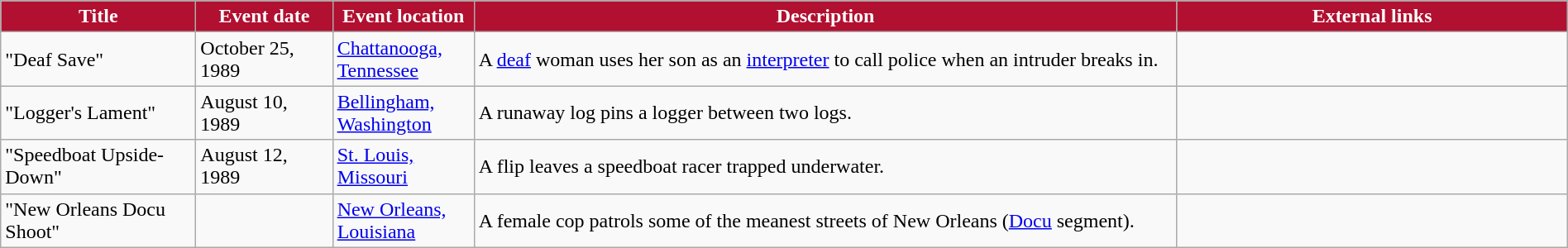<table class="wikitable" style="width: 100%;">
<tr>
<th style="background: #B11030; color: #FFFFFF; width: 10%;">Title</th>
<th style="background: #B11030; color: #FFFFFF; width: 7%;">Event date</th>
<th style="background: #B11030; color: #FFFFFF; width: 7%;">Event location</th>
<th style="background: #B11030; color: #FFFFFF; width: 36%;">Description</th>
<th style="background: #B11030; color: #FFFFFF; width: 20%;">External links</th>
</tr>
<tr>
<td>"Deaf Save"</td>
<td>October 25, 1989</td>
<td><a href='#'>Chattanooga, Tennessee</a></td>
<td>A <a href='#'>deaf</a> woman uses her son as an <a href='#'>interpreter</a> to call police when an intruder breaks in.</td>
<td></td>
</tr>
<tr>
<td>"Logger's Lament"</td>
<td>August 10, 1989</td>
<td><a href='#'>Bellingham, Washington</a></td>
<td>A runaway log pins a logger between two logs.</td>
<td></td>
</tr>
<tr>
<td>"Speedboat Upside-Down"</td>
<td>August 12, 1989</td>
<td><a href='#'>St. Louis, Missouri</a></td>
<td>A flip leaves a speedboat racer trapped underwater.</td>
<td></td>
</tr>
<tr>
<td>"New Orleans Docu Shoot"</td>
<td></td>
<td><a href='#'>New Orleans, Louisiana</a></td>
<td>A female cop patrols some of the meanest streets of New Orleans (<a href='#'>Docu</a> segment).</td>
<td></td>
</tr>
</table>
